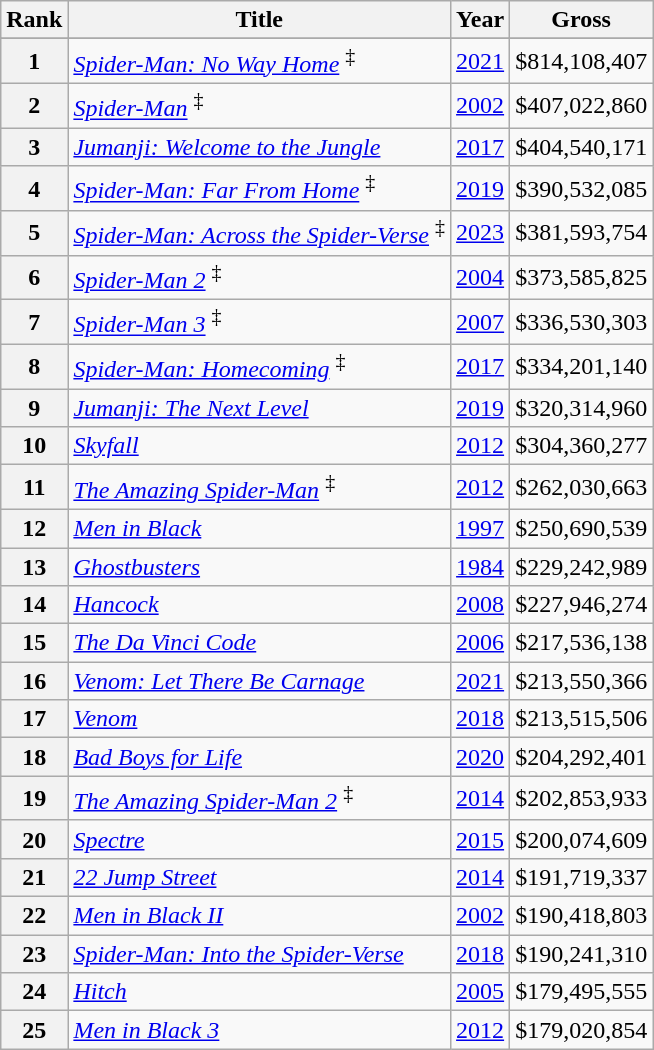<table class="wikitable sortable">
<tr>
<th>Rank</th>
<th>Title</th>
<th>Year</th>
<th>Gross</th>
</tr>
<tr>
</tr>
<tr>
<th>1</th>
<td><em><a href='#'>Spider-Man: No Way Home</a></em> <sup>‡</sup></td>
<td><a href='#'>2021</a></td>
<td>$814,108,407</td>
</tr>
<tr>
<th>2</th>
<td><em><a href='#'>Spider-Man</a></em> <sup>‡</sup></td>
<td><a href='#'>2002</a></td>
<td>$407,022,860</td>
</tr>
<tr>
<th>3</th>
<td><em><a href='#'>Jumanji: Welcome to the Jungle</a></em></td>
<td><a href='#'>2017</a></td>
<td>$404,540,171</td>
</tr>
<tr>
<th>4</th>
<td><em><a href='#'>Spider-Man: Far From Home</a></em> <sup>‡</sup></td>
<td><a href='#'>2019</a></td>
<td>$390,532,085</td>
</tr>
<tr>
<th>5</th>
<td><em><a href='#'>Spider-Man: Across the Spider-Verse</a></em> <sup>‡</sup></td>
<td><a href='#'>2023</a></td>
<td>$381,593,754</td>
</tr>
<tr>
<th>6</th>
<td><em><a href='#'>Spider-Man 2</a></em> <sup>‡</sup></td>
<td><a href='#'>2004</a></td>
<td>$373,585,825</td>
</tr>
<tr>
<th>7</th>
<td><em><a href='#'>Spider-Man 3</a></em> <sup>‡</sup></td>
<td><a href='#'>2007</a></td>
<td>$336,530,303</td>
</tr>
<tr>
<th>8</th>
<td><em><a href='#'>Spider-Man: Homecoming</a></em> <sup>‡</sup></td>
<td><a href='#'>2017</a></td>
<td>$334,201,140</td>
</tr>
<tr>
<th>9</th>
<td><em><a href='#'>Jumanji: The Next Level</a></em></td>
<td><a href='#'>2019</a></td>
<td>$320,314,960</td>
</tr>
<tr>
<th>10</th>
<td><em><a href='#'>Skyfall</a></em></td>
<td><a href='#'>2012</a></td>
<td>$304,360,277</td>
</tr>
<tr>
<th>11</th>
<td><em><a href='#'>The Amazing Spider-Man</a></em> <sup>‡</sup></td>
<td><a href='#'>2012</a></td>
<td>$262,030,663</td>
</tr>
<tr>
<th>12</th>
<td><em><a href='#'>Men in Black</a></em></td>
<td><a href='#'>1997</a></td>
<td>$250,690,539</td>
</tr>
<tr>
<th>13</th>
<td><em><a href='#'>Ghostbusters</a></em></td>
<td><a href='#'>1984</a></td>
<td>$229,242,989</td>
</tr>
<tr>
<th>14</th>
<td><em><a href='#'>Hancock</a></em></td>
<td><a href='#'>2008</a></td>
<td>$227,946,274</td>
</tr>
<tr>
<th>15</th>
<td><em><a href='#'>The Da Vinci Code</a></em></td>
<td><a href='#'>2006</a></td>
<td>$217,536,138</td>
</tr>
<tr>
<th>16</th>
<td><em><a href='#'>Venom: Let There Be Carnage</a></em></td>
<td><a href='#'>2021</a></td>
<td>$213,550,366</td>
</tr>
<tr>
<th>17</th>
<td><em><a href='#'>Venom</a></em></td>
<td><a href='#'>2018</a></td>
<td>$213,515,506</td>
</tr>
<tr>
<th>18</th>
<td><em><a href='#'>Bad Boys for Life</a></em></td>
<td><a href='#'>2020</a></td>
<td>$204,292,401</td>
</tr>
<tr>
<th>19</th>
<td><em><a href='#'>The Amazing Spider-Man 2</a></em> <sup>‡</sup></td>
<td><a href='#'>2014</a></td>
<td>$202,853,933</td>
</tr>
<tr>
<th>20</th>
<td><em><a href='#'>Spectre</a></em></td>
<td><a href='#'>2015</a></td>
<td>$200,074,609</td>
</tr>
<tr>
<th>21</th>
<td><em><a href='#'>22 Jump Street</a></em></td>
<td><a href='#'>2014</a></td>
<td>$191,719,337</td>
</tr>
<tr>
<th>22</th>
<td><em><a href='#'>Men in Black II</a></em></td>
<td><a href='#'>2002</a></td>
<td>$190,418,803</td>
</tr>
<tr>
<th>23</th>
<td><em><a href='#'>Spider-Man: Into the Spider-Verse</a></em></td>
<td><a href='#'>2018</a></td>
<td>$190,241,310</td>
</tr>
<tr>
<th>24</th>
<td><em><a href='#'>Hitch</a></em></td>
<td><a href='#'>2005</a></td>
<td>$179,495,555</td>
</tr>
<tr>
<th>25</th>
<td><em><a href='#'>Men in Black 3</a></em></td>
<td><a href='#'>2012</a></td>
<td>$179,020,854</td>
</tr>
</table>
